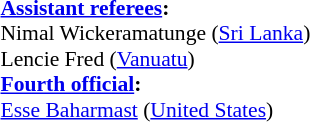<table style="width:100%; font-size:90%">
<tr>
<td><br><strong><a href='#'>Assistant referees</a>:</strong>
<br>Nimal Wickeramatunge (<a href='#'>Sri Lanka</a>)
<br>Lencie Fred (<a href='#'>Vanuatu</a>)
<br><strong><a href='#'>Fourth official</a>:</strong>
<br><a href='#'>Esse Baharmast</a> (<a href='#'>United States</a>)</td>
</tr>
</table>
